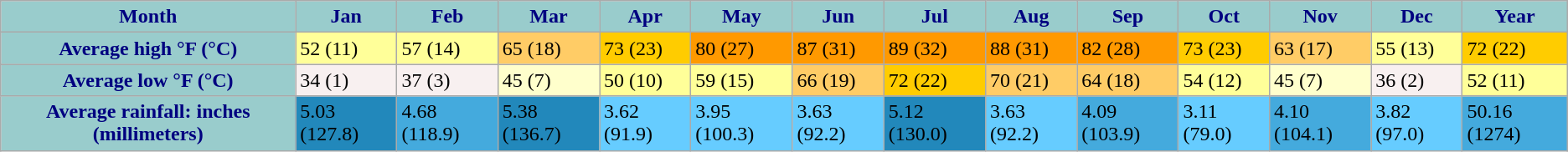<table class="wikitable">
<tr>
<th style="background: #99CCCC; color: #000080" height="17">Month</th>
<th style="background: #99CCCC; color:#000080;">Jan</th>
<th style="background: #99CCCC; color:#000080;">Feb</th>
<th style="background: #99CCCC; color:#000080;">Mar</th>
<th style="background: #99CCCC; color:#000080;">Apr</th>
<th style="background: #99CCCC; color:#000080;">May</th>
<th style="background: #99CCCC; color:#000080;">Jun</th>
<th style="background: #99CCCC; color:#000080;">Jul</th>
<th style="background: #99CCCC; color:#000080;">Aug</th>
<th style="background: #99CCCC; color:#000080;">Sep</th>
<th style="background: #99CCCC; color:#000080;">Oct</th>
<th style="background: #99CCCC; color:#000080;">Nov</th>
<th style="background: #99CCCC; color:#000080;">Dec</th>
<th style="background: #99CCCC; color:#000080;">Year</th>
</tr>
<tr>
<th style="background: #99CCCC; color:#000080;">Average high °F (°C)</th>
<td style="background: #FFFF99; color: black;">52 (11)</td>
<td style="background: #FFFF99; color: black;">57 (14)</td>
<td style="background: #FFCC66; color: black;">65 (18)</td>
<td style="background: #FFCC00; color: black;">73 (23)</td>
<td style="background: #FF9900; color: black;">80 (27)</td>
<td style="background: #FF9900; color: black;">87 (31)</td>
<td style="background: #FF9900; color: black;">89 (32)</td>
<td style="background: #FF9900; color: black;">88 (31)</td>
<td style="background: #FF9900; color: black;">82 (28)</td>
<td style="background: #FFCC00; color: black;">73 (23)</td>
<td style="background: #FFCC66; color: black;">63 (17)</td>
<td style="background: #FFFF99; color: black;">55 (13)</td>
<td style="background: #FFCC00; color: black;">72 (22)</td>
</tr>
<tr>
<th style="background: #99CCCC; color:#000080;" height="16;">Average low °F (°C)</th>
<td style="background: #F8F0F0; color: black;">34 (1)</td>
<td style="background: #F8F0F0; color: black;">37 (3)</td>
<td style="background: #FFFFCC; color: black;">45 (7)</td>
<td style="background: #FFFF99; color: black;">50 (10)</td>
<td style="background: #FFFF99; color: black;">59 (15)</td>
<td style="background: #FFCC66; color: black;">66 (19)</td>
<td style="background: #FFCC00; color: black;">72 (22)</td>
<td style="background: #FFCC66; color: black;">70 (21)</td>
<td style="background: #FFCC66; color: black;">64 (18)</td>
<td style="background: #FFFF99; color: black;">54 (12)</td>
<td style="background: #FFFFCC; color: black;">45 (7)</td>
<td style="background: #F8F0F0; color: black;">36 (2)</td>
<td style="background: #FFFF99; color: black;">52 (11)</td>
</tr>
<tr>
<th style="background: #99CCCC; color:#000080;">Average rainfall: inches (millimeters)</th>
<td style="background: #2288BB;">5.03 (127.8)</td>
<td style="background: #44AADD;">4.68 (118.9)</td>
<td style="background: #2288BB;">5.38 (136.7)</td>
<td style="background: #66CCFF;">3.62 (91.9)</td>
<td style="background: #66CCFF;">3.95 (100.3)</td>
<td style="background: #66CCFF;">3.63 (92.2)</td>
<td style="background: #2288BB;">5.12 (130.0)</td>
<td style="background: #66CCFF;">3.63 (92.2)</td>
<td style="background: #44AADD;">4.09 (103.9)</td>
<td style="background: #66CCFF;">3.11 (79.0)</td>
<td style="background: #44AADD;">4.10 (104.1)</td>
<td style="background: #66CCFF;">3.82 (97.0)</td>
<td style="background: #44AADD;">50.16 (1274)</td>
</tr>
</table>
